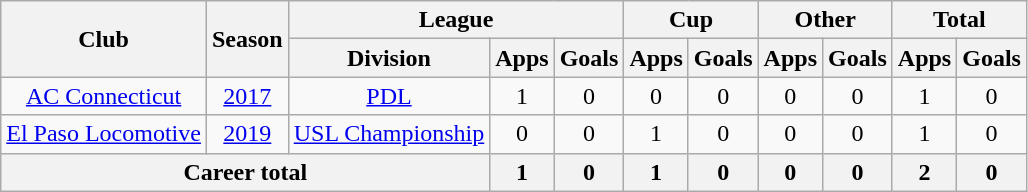<table class="wikitable" style="text-align: center">
<tr>
<th rowspan="2">Club</th>
<th rowspan="2">Season</th>
<th colspan="3">League</th>
<th colspan="2">Cup</th>
<th colspan="2">Other</th>
<th colspan="2">Total</th>
</tr>
<tr>
<th>Division</th>
<th>Apps</th>
<th>Goals</th>
<th>Apps</th>
<th>Goals</th>
<th>Apps</th>
<th>Goals</th>
<th>Apps</th>
<th>Goals</th>
</tr>
<tr>
<td><a href='#'>AC Connecticut</a></td>
<td><a href='#'>2017</a></td>
<td><a href='#'>PDL</a></td>
<td>1</td>
<td>0</td>
<td>0</td>
<td>0</td>
<td>0</td>
<td>0</td>
<td>1</td>
<td>0</td>
</tr>
<tr>
<td><a href='#'>El Paso Locomotive</a></td>
<td><a href='#'>2019</a></td>
<td><a href='#'>USL Championship</a></td>
<td>0</td>
<td>0</td>
<td>1</td>
<td>0</td>
<td>0</td>
<td>0</td>
<td>1</td>
<td>0</td>
</tr>
<tr>
<th colspan=3>Career total</th>
<th>1</th>
<th>0</th>
<th>1</th>
<th>0</th>
<th>0</th>
<th>0</th>
<th>2</th>
<th>0</th>
</tr>
</table>
